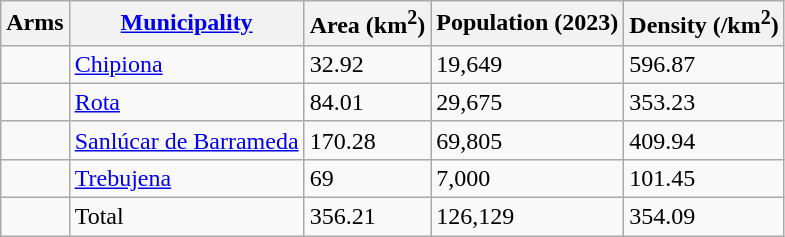<table class="wikitable sortable">
<tr>
<th>Arms</th>
<th><a href='#'>Municipality</a></th>
<th>Area (km<sup>2</sup>)</th>
<th>Population (2023)</th>
<th>Density (/km<sup>2</sup>)</th>
</tr>
<tr>
<td></td>
<td><a href='#'>Chipiona</a></td>
<td>32.92</td>
<td>19,649</td>
<td>596.87</td>
</tr>
<tr>
<td></td>
<td><a href='#'>Rota</a></td>
<td>84.01</td>
<td>29,675</td>
<td>353.23</td>
</tr>
<tr>
<td></td>
<td><a href='#'>Sanlúcar de Barrameda</a></td>
<td>170.28</td>
<td>69,805</td>
<td>409.94</td>
</tr>
<tr>
<td></td>
<td><a href='#'>Trebujena</a></td>
<td>69</td>
<td>7,000</td>
<td>101.45</td>
</tr>
<tr>
<td></td>
<td>Total</td>
<td>356.21</td>
<td>126,129</td>
<td>354.09</td>
</tr>
</table>
